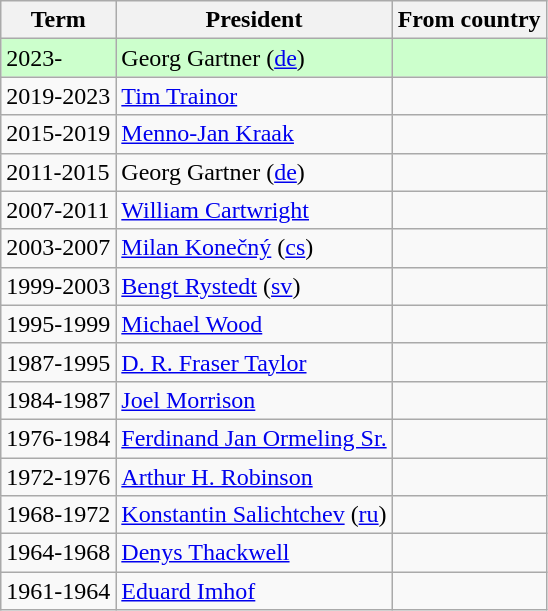<table class="sortable wikitable">
<tr>
<th>Term</th>
<th>President</th>
<th>From country</th>
</tr>
<tr style="background:#ccffcc">
<td>2023-</td>
<td>Georg Gartner (<a href='#'>de</a>)</td>
<td></td>
</tr>
<tr>
<td>2019-2023</td>
<td><a href='#'>Tim Trainor</a></td>
<td></td>
</tr>
<tr>
<td>2015-2019</td>
<td><a href='#'>Menno-Jan Kraak</a></td>
<td></td>
</tr>
<tr>
<td>2011-2015</td>
<td>Georg Gartner (<a href='#'>de</a>)</td>
<td></td>
</tr>
<tr>
<td>2007-2011</td>
<td><a href='#'>William Cartwright</a></td>
<td></td>
</tr>
<tr>
<td>2003-2007</td>
<td><a href='#'>Milan Konečný</a> (<a href='#'>cs</a>)</td>
<td></td>
</tr>
<tr>
<td>1999-2003</td>
<td><a href='#'>Bengt Rystedt</a> (<a href='#'>sv</a>)</td>
<td></td>
</tr>
<tr>
<td>1995-1999</td>
<td><a href='#'>Michael Wood</a></td>
<td></td>
</tr>
<tr>
<td>1987-1995</td>
<td><a href='#'>D. R. Fraser Taylor</a></td>
<td></td>
</tr>
<tr>
<td>1984-1987</td>
<td><a href='#'>Joel Morrison</a></td>
<td></td>
</tr>
<tr>
<td>1976-1984</td>
<td><a href='#'>Ferdinand Jan Ormeling Sr.</a></td>
<td></td>
</tr>
<tr>
<td>1972-1976</td>
<td><a href='#'>Arthur H. Robinson</a></td>
<td></td>
</tr>
<tr>
<td>1968-1972</td>
<td><a href='#'>Konstantin Salichtchev</a> (<a href='#'>ru</a>)</td>
<td></td>
</tr>
<tr>
<td>1964-1968</td>
<td><a href='#'>Denys Thackwell</a></td>
<td></td>
</tr>
<tr>
<td>1961-1964</td>
<td><a href='#'>Eduard Imhof</a></td>
<td></td>
</tr>
</table>
